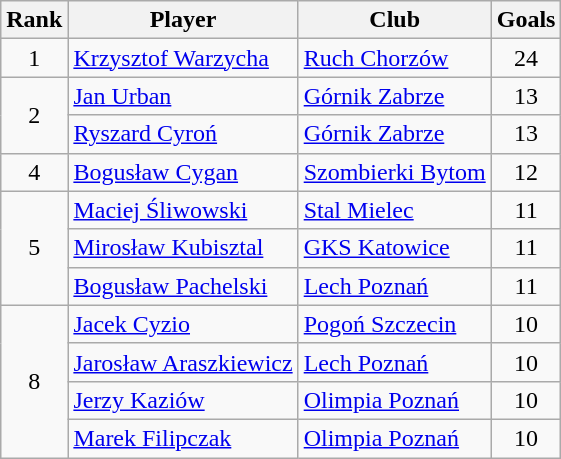<table class="wikitable" style="text-align:center">
<tr>
<th>Rank</th>
<th>Player</th>
<th>Club</th>
<th>Goals</th>
</tr>
<tr>
<td rowspan="1">1</td>
<td align="left"> <a href='#'>Krzysztof Warzycha</a></td>
<td align="left"><a href='#'>Ruch Chorzów</a></td>
<td>24</td>
</tr>
<tr>
<td rowspan="2">2</td>
<td align="left"> <a href='#'>Jan Urban</a></td>
<td align="left"><a href='#'>Górnik Zabrze</a></td>
<td>13</td>
</tr>
<tr>
<td align="left"> <a href='#'>Ryszard Cyroń</a></td>
<td align="left"><a href='#'>Górnik Zabrze</a></td>
<td>13</td>
</tr>
<tr>
<td rowspan="1">4</td>
<td align="left"> <a href='#'>Bogusław Cygan</a></td>
<td align="left"><a href='#'>Szombierki Bytom</a></td>
<td>12</td>
</tr>
<tr>
<td rowspan="3">5</td>
<td align="left"> <a href='#'>Maciej Śliwowski</a></td>
<td align="left"><a href='#'>Stal Mielec</a></td>
<td>11</td>
</tr>
<tr>
<td align="left"> <a href='#'>Mirosław Kubisztal</a></td>
<td align="left"><a href='#'>GKS Katowice</a></td>
<td>11</td>
</tr>
<tr>
<td align="left"> <a href='#'>Bogusław Pachelski</a></td>
<td align="left"><a href='#'>Lech Poznań</a></td>
<td>11</td>
</tr>
<tr>
<td rowspan="4">8</td>
<td align="left"> <a href='#'>Jacek Cyzio</a></td>
<td align="left"><a href='#'>Pogoń Szczecin</a></td>
<td>10</td>
</tr>
<tr>
<td align="left"> <a href='#'>Jarosław Araszkiewicz</a></td>
<td align="left"><a href='#'>Lech Poznań</a></td>
<td>10</td>
</tr>
<tr>
<td align="left"> <a href='#'>Jerzy Kaziów</a></td>
<td align="left"><a href='#'>Olimpia Poznań</a></td>
<td>10</td>
</tr>
<tr>
<td align="left"> <a href='#'>Marek Filipczak</a></td>
<td align="left"><a href='#'>Olimpia Poznań</a></td>
<td>10</td>
</tr>
</table>
